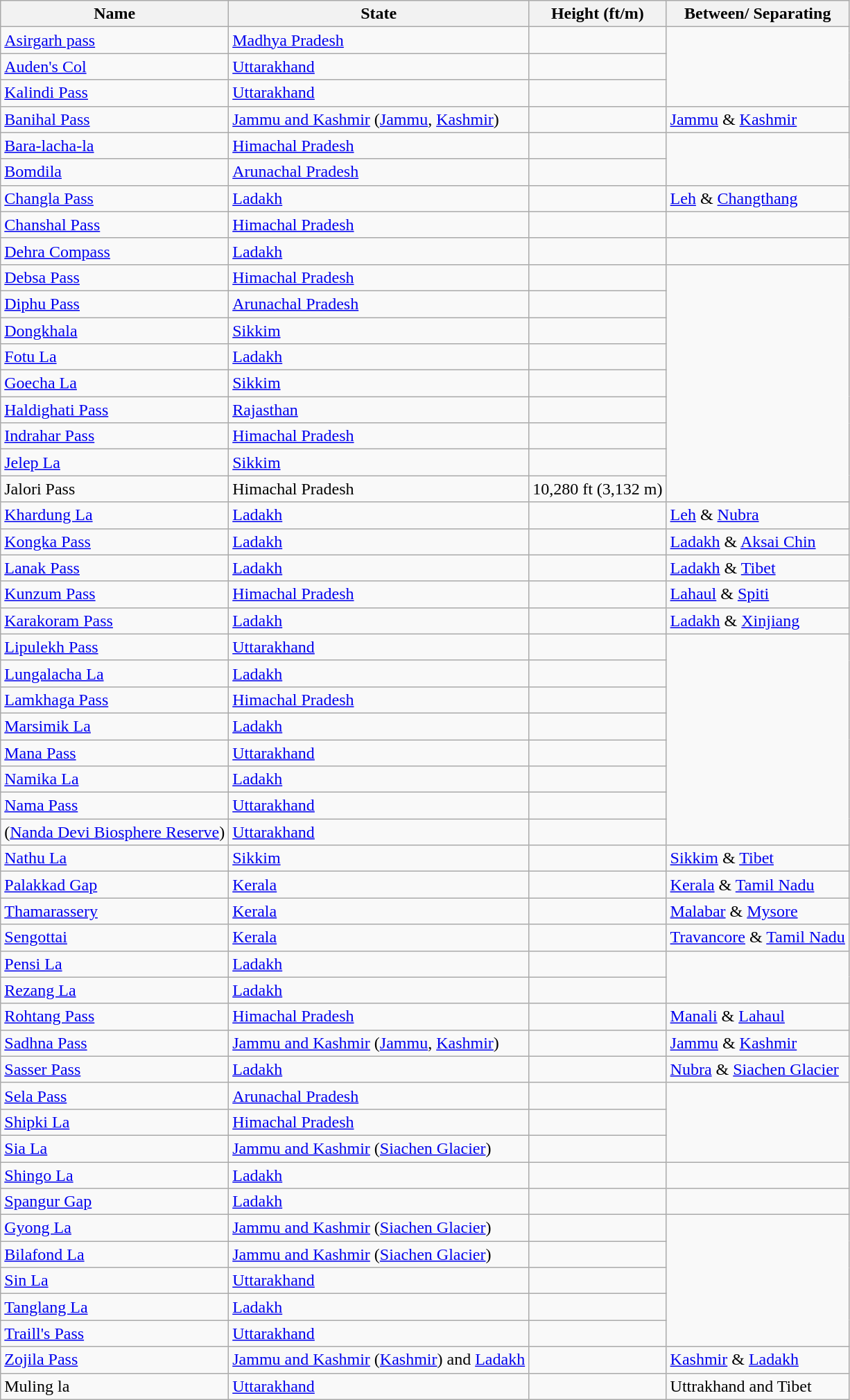<table class ="wikitable sortable">
<tr>
<th>Name</th>
<th>State</th>
<th align=right data-sort-type="number">Height (ft/m)</th>
<th>Between/ Separating</th>
</tr>
<tr>
<td><a href='#'>Asirgarh pass</a></td>
<td><a href='#'>Madhya Pradesh</a></td>
<td></td>
</tr>
<tr>
<td><a href='#'>Auden's Col</a></td>
<td><a href='#'>Uttarakhand</a></td>
<td align=right></td>
</tr>
<tr>
<td><a href='#'>Kalindi Pass</a></td>
<td><a href='#'>Uttarakhand</a></td>
<td align=right></td>
</tr>
<tr>
<td><a href='#'>Banihal Pass</a></td>
<td><a href='#'>Jammu and Kashmir</a> (<a href='#'>Jammu</a>, <a href='#'>Kashmir</a>)</td>
<td align=right></td>
<td><a href='#'>Jammu</a> & <a href='#'>Kashmir</a></td>
</tr>
<tr>
<td><a href='#'>Bara-lacha-la</a></td>
<td><a href='#'>Himachal Pradesh</a></td>
<td align=right></td>
</tr>
<tr>
<td><a href='#'>Bomdila</a></td>
<td><a href='#'>Arunachal Pradesh</a></td>
<td align=right></td>
</tr>
<tr>
<td><a href='#'>Changla Pass</a></td>
<td><a href='#'>Ladakh</a></td>
<td align=right></td>
<td><a href='#'>Leh</a> & <a href='#'>Changthang</a></td>
</tr>
<tr>
<td><a href='#'>Chanshal Pass</a></td>
<td><a href='#'>Himachal Pradesh</a></td>
<td align=right></td>
<td></td>
</tr>
<tr>
<td><a href='#'>Dehra Compass</a></td>
<td><a href='#'>Ladakh</a></td>
<td align=right></td>
<td></td>
</tr>
<tr>
<td><a href='#'>Debsa Pass</a></td>
<td><a href='#'>Himachal Pradesh</a></td>
<td align=right></td>
</tr>
<tr>
<td><a href='#'>Diphu Pass</a></td>
<td><a href='#'>Arunachal Pradesh</a></td>
<td align=right></td>
</tr>
<tr>
<td><a href='#'>Dongkhala</a></td>
<td><a href='#'>Sikkim</a></td>
<td align=right></td>
</tr>
<tr>
<td><a href='#'>Fotu La</a></td>
<td><a href='#'>Ladakh</a></td>
<td align=right></td>
</tr>
<tr>
<td><a href='#'>Goecha La</a></td>
<td><a href='#'>Sikkim</a></td>
<td align=right></td>
</tr>
<tr>
<td><a href='#'>Haldighati Pass</a></td>
<td><a href='#'>Rajasthan</a></td>
<td></td>
</tr>
<tr>
<td><a href='#'>Indrahar Pass</a></td>
<td><a href='#'>Himachal Pradesh</a></td>
<td align=right></td>
</tr>
<tr>
<td><a href='#'>Jelep La</a></td>
<td><a href='#'>Sikkim</a></td>
<td align=right></td>
</tr>
<tr>
<td>Jalori Pass</td>
<td>Himachal Pradesh</td>
<td>10,280 ft (3,132 m)</td>
</tr>
<tr>
<td><a href='#'>Khardung La</a></td>
<td><a href='#'>Ladakh</a></td>
<td align=right></td>
<td><a href='#'>Leh</a> & <a href='#'>Nubra</a></td>
</tr>
<tr>
<td><a href='#'>Kongka Pass</a></td>
<td><a href='#'>Ladakh</a></td>
<td align=right></td>
<td><a href='#'>Ladakh</a> & <a href='#'>Aksai Chin</a></td>
</tr>
<tr>
<td><a href='#'>Lanak Pass</a></td>
<td><a href='#'>Ladakh</a></td>
<td align=right></td>
<td><a href='#'>Ladakh</a> & <a href='#'>Tibet</a></td>
</tr>
<tr>
<td><a href='#'>Kunzum Pass</a></td>
<td><a href='#'>Himachal Pradesh</a></td>
<td align=right></td>
<td><a href='#'>Lahaul</a> & <a href='#'>Spiti</a></td>
</tr>
<tr>
<td><a href='#'>Karakoram Pass</a></td>
<td><a href='#'>Ladakh</a></td>
<td align=right></td>
<td><a href='#'>Ladakh</a> & <a href='#'>Xinjiang</a></td>
</tr>
<tr>
<td><a href='#'>Lipulekh Pass</a></td>
<td><a href='#'>Uttarakhand</a></td>
<td align=right></td>
</tr>
<tr>
<td><a href='#'>Lungalacha La</a></td>
<td><a href='#'>Ladakh</a></td>
<td align=right></td>
</tr>
<tr>
<td><a href='#'>Lamkhaga Pass</a></td>
<td><a href='#'>Himachal Pradesh</a></td>
<td align=right></td>
</tr>
<tr>
<td><a href='#'>Marsimik La</a></td>
<td><a href='#'>Ladakh</a></td>
<td align=right></td>
</tr>
<tr>
<td><a href='#'>Mana Pass</a></td>
<td><a href='#'>Uttarakhand</a></td>
<td align=right></td>
</tr>
<tr>
<td><a href='#'>Namika La</a></td>
<td><a href='#'>Ladakh</a></td>
<td align=right></td>
</tr>
<tr>
<td><a href='#'>Nama Pass</a></td>
<td><a href='#'>Uttarakhand</a></td>
<td align=right></td>
</tr>
<tr>
<td>(<a href='#'>Nanda Devi Biosphere Reserve</a>)</td>
<td><a href='#'>Uttarakhand</a></td>
<td align=right></td>
</tr>
<tr>
<td><a href='#'>Nathu La</a></td>
<td><a href='#'>Sikkim</a></td>
<td align=right></td>
<td><a href='#'>Sikkim</a> & <a href='#'>Tibet</a></td>
</tr>
<tr>
<td><a href='#'>Palakkad Gap</a></td>
<td><a href='#'>Kerala</a></td>
<td align=right></td>
<td><a href='#'>Kerala</a> & <a href='#'>Tamil Nadu</a></td>
</tr>
<tr>
<td><a href='#'>Thamarassery</a></td>
<td><a href='#'>Kerala</a></td>
<td align=right></td>
<td><a href='#'>Malabar</a> & <a href='#'>Mysore</a></td>
</tr>
<tr>
<td><a href='#'>Sengottai</a></td>
<td><a href='#'>Kerala</a></td>
<td align=right></td>
<td><a href='#'>Travancore</a> & <a href='#'>Tamil Nadu</a></td>
</tr>
<tr>
<td><a href='#'>Pensi La</a></td>
<td><a href='#'>Ladakh</a></td>
<td align=right></td>
</tr>
<tr>
<td><a href='#'>Rezang La</a></td>
<td><a href='#'>Ladakh</a></td>
<td align=right></td>
</tr>
<tr>
<td><a href='#'>Rohtang Pass</a></td>
<td><a href='#'>Himachal Pradesh</a></td>
<td align=right></td>
<td><a href='#'>Manali</a> & <a href='#'>Lahaul</a></td>
</tr>
<tr>
<td><a href='#'>Sadhna Pass</a></td>
<td><a href='#'>Jammu and Kashmir</a> (<a href='#'>Jammu</a>, <a href='#'>Kashmir</a>)</td>
<td align=right></td>
<td><a href='#'>Jammu</a> & <a href='#'>Kashmir</a></td>
</tr>
<tr>
<td><a href='#'>Sasser Pass</a></td>
<td><a href='#'>Ladakh</a></td>
<td align=right></td>
<td><a href='#'>Nubra</a> & <a href='#'>Siachen Glacier</a></td>
</tr>
<tr>
<td><a href='#'>Sela Pass</a></td>
<td><a href='#'>Arunachal Pradesh</a></td>
<td align=right></td>
</tr>
<tr>
<td><a href='#'>Shipki La</a></td>
<td><a href='#'>Himachal Pradesh</a></td>
<td align=right></td>
</tr>
<tr>
<td><a href='#'>Sia La</a></td>
<td><a href='#'>Jammu and Kashmir</a> (<a href='#'>Siachen Glacier</a>)</td>
<td align=right></td>
</tr>
<tr>
<td><a href='#'>Shingo La</a></td>
<td><a href='#'>Ladakh</a></td>
<td align=right></td>
<td></td>
</tr>
<tr>
<td><a href='#'>Spangur Gap</a></td>
<td><a href='#'>Ladakh</a></td>
<td align=right></td>
<td></td>
</tr>
<tr>
<td><a href='#'>Gyong La</a></td>
<td><a href='#'>Jammu and Kashmir</a> (<a href='#'>Siachen Glacier</a>)</td>
<td align=right></td>
</tr>
<tr>
<td><a href='#'>Bilafond La</a></td>
<td><a href='#'>Jammu and Kashmir</a> (<a href='#'>Siachen Glacier</a>)</td>
<td align=right></td>
</tr>
<tr>
<td><a href='#'>Sin La</a></td>
<td><a href='#'>Uttarakhand</a></td>
<td align=right></td>
</tr>
<tr>
<td><a href='#'>Tanglang La</a></td>
<td><a href='#'>Ladakh</a></td>
<td align=right></td>
</tr>
<tr>
<td><a href='#'>Traill's Pass</a></td>
<td><a href='#'>Uttarakhand</a></td>
<td align=right></td>
</tr>
<tr>
<td><a href='#'>Zojila Pass</a></td>
<td><a href='#'>Jammu and Kashmir</a> (<a href='#'>Kashmir</a>) and <a href='#'>Ladakh</a></td>
<td align=right></td>
<td><a href='#'>Kashmir</a> & <a href='#'>Ladakh</a></td>
</tr>
<tr>
<td>Muling la</td>
<td><a href='#'>Uttarakhand</a></td>
<td></td>
<td>Uttrakhand and Tibet</td>
</tr>
</table>
